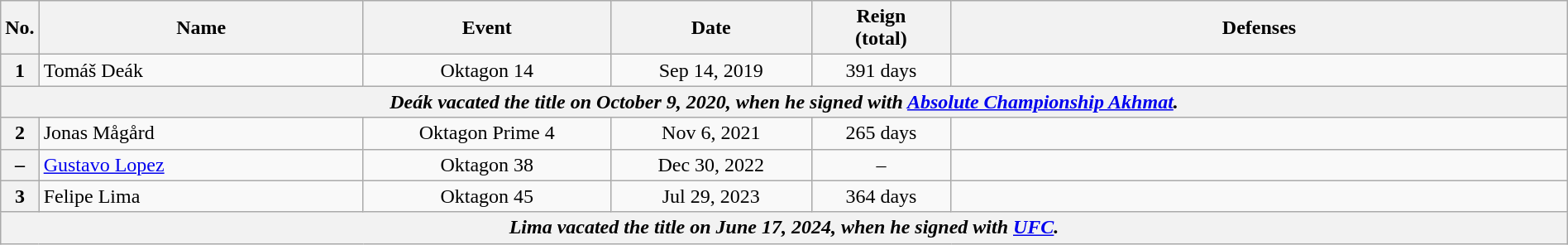<table class="wikitable" style="width:100%; font-size:100%;">
<tr>
<th style= width:1%;">No.</th>
<th style= width:21%;">Name</th>
<th style= width:16%;">Event</th>
<th style=width:13%;">Date</th>
<th style=width:9%;">Reign<br>(total)</th>
<th style= width:49%;">Defenses</th>
</tr>
<tr>
<th>1</th>
<td> Tomáš Deák<br></td>
<td align=center>Oktagon 14<br></td>
<td align=center>Sep 14, 2019</td>
<td align=center>391 days</td>
<td></td>
</tr>
<tr>
<th colspan="6"><strong><em>Deák vacated the title on October 9, 2020, when he signed with <a href='#'>Absolute Championship Akhmat</a>.</em></strong></th>
</tr>
<tr>
<th>2</th>
<td align="left"> Jonas Mågård<br></td>
<td align="center">Oktagon Prime 4<br></td>
<td align="center">Nov 6, 2021</td>
<td align=center>265 days</td>
<td align="left"><br></td>
</tr>
<tr>
<th>–</th>
<td align="left"> <a href='#'>Gustavo Lopez</a><br></td>
<td align="center">Oktagon 38<br></td>
<td align="center">Dec 30, 2022</td>
<td align=center>–</td>
<td align="left"></td>
</tr>
<tr>
<th>3</th>
<td align="left"> Felipe Lima</td>
<td align="center">Oktagon 45<br></td>
<td align="center">Jul 29, 2023</td>
<td align=center>364 days</td>
<td align="left"></td>
</tr>
<tr>
<th colspan="6"><em>Lima vacated the title on June 17, 2024, when he signed with <a href='#'>UFC</a>.</em></th>
</tr>
</table>
